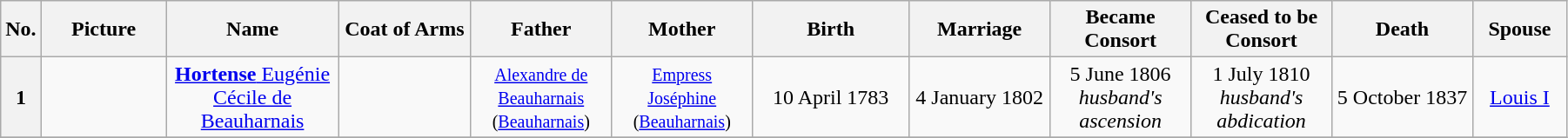<table width=95% class="wikitable">
<tr>
<th width = "2%">No.</th>
<th width = "8%">Picture</th>
<th width = "11%">Name</th>
<th>Coat of Arms</th>
<th width="9%">Father</th>
<th width = "9%">Mother</th>
<th width = "10%">Birth</th>
<th width = "9%">Marriage</th>
<th width = "9%">Became Consort</th>
<th width = "9%">Ceased to be Consort</th>
<th width = "9%">Death</th>
<th width = "6%">Spouse</th>
</tr>
<tr>
<th align="center">1</th>
<td align="center"></td>
<td align="center"><a href='#'><strong>Hortense</strong> Eugénie Cécile de Beauharnais</a></td>
<td></td>
<td align="center"><small><a href='#'>Alexandre de Beauharnais</a><br>(<a href='#'>Beauharnais</a>)</small></td>
<td align="center"><small><a href='#'>Empress Joséphine</a><br>(<a href='#'>Beauharnais</a>)</small></td>
<td align="center">10 April 1783</td>
<td align="center">4 January 1802</td>
<td align="center">5 June 1806<br><em>husband's ascension</em></td>
<td align="center">1 July 1810<br><em>husband's abdication</em></td>
<td align="center">5 October 1837</td>
<td align="center"><a href='#'>Louis I</a></td>
</tr>
<tr>
</tr>
</table>
